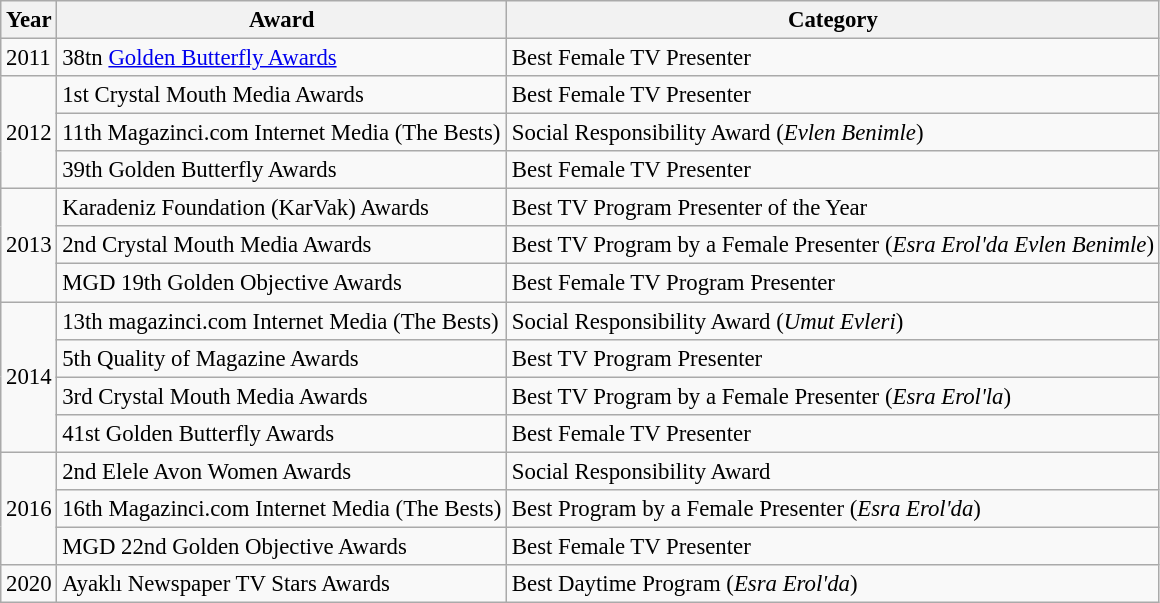<table class="wikitable" style="font-size: 95%;">
<tr>
<th>Year</th>
<th>Award</th>
<th>Category</th>
</tr>
<tr>
<td>2011</td>
<td>38tn <a href='#'>Golden Butterfly Awards</a></td>
<td>Best Female TV Presenter</td>
</tr>
<tr>
<td rowspan=3>2012</td>
<td>1st Crystal Mouth Media Awards</td>
<td>Best Female TV Presenter</td>
</tr>
<tr>
<td>11th Magazinci.com Internet Media (The Bests)</td>
<td>Social Responsibility Award (<em>Evlen Benimle</em>)</td>
</tr>
<tr>
<td>39th Golden Butterfly Awards</td>
<td>Best Female TV Presenter</td>
</tr>
<tr>
<td rowspan=3>2013</td>
<td>Karadeniz Foundation (KarVak) Awards</td>
<td>Best TV Program Presenter of the Year</td>
</tr>
<tr>
<td>2nd Crystal Mouth Media Awards</td>
<td>Best TV Program by a Female Presenter (<em>Esra Erol'da Evlen Benimle</em>)</td>
</tr>
<tr>
<td>MGD 19th Golden Objective Awards</td>
<td>Best Female TV Program Presenter</td>
</tr>
<tr>
<td rowspan=4>2014</td>
<td>13th magazinci.com Internet Media (The Bests)</td>
<td>Social Responsibility Award (<em>Umut Evleri</em>)</td>
</tr>
<tr>
<td>5th Quality of Magazine Awards</td>
<td>Best TV Program Presenter</td>
</tr>
<tr>
<td>3rd Crystal Mouth Media Awards</td>
<td>Best TV Program by a Female Presenter (<em>Esra Erol'la</em>)</td>
</tr>
<tr>
<td>41st Golden Butterfly Awards</td>
<td>Best Female TV Presenter</td>
</tr>
<tr>
<td rowspan=3>2016</td>
<td>2nd Elele Avon Women Awards</td>
<td>Social Responsibility Award</td>
</tr>
<tr>
<td>16th Magazinci.com Internet Media (The Bests)</td>
<td>Best Program by a Female Presenter (<em>Esra Erol'da</em>)</td>
</tr>
<tr>
<td>MGD 22nd Golden Objective Awards</td>
<td>Best Female TV Presenter</td>
</tr>
<tr>
<td>2020</td>
<td>Ayaklı Newspaper TV Stars Awards</td>
<td>Best Daytime Program (<em>Esra Erol'da</em>)</td>
</tr>
</table>
